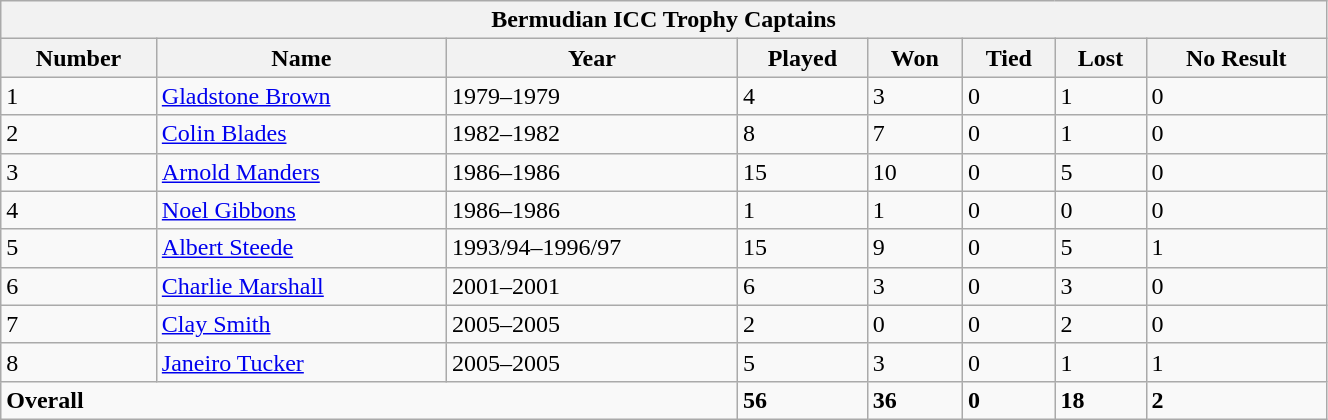<table class="wikitable" width="70%">
<tr>
<th bgcolor="#efefef" colspan=9>Bermudian ICC Trophy Captains</th>
</tr>
<tr bgcolor="#efefef">
<th>Number</th>
<th>Name</th>
<th>Year</th>
<th>Played</th>
<th>Won</th>
<th>Tied</th>
<th>Lost</th>
<th>No Result</th>
</tr>
<tr>
<td>1</td>
<td><a href='#'>Gladstone Brown</a></td>
<td>1979–1979</td>
<td>4</td>
<td>3</td>
<td>0</td>
<td>1</td>
<td>0</td>
</tr>
<tr>
<td>2</td>
<td><a href='#'>Colin Blades</a></td>
<td>1982–1982</td>
<td>8</td>
<td>7</td>
<td>0</td>
<td>1</td>
<td>0</td>
</tr>
<tr>
<td>3</td>
<td><a href='#'>Arnold Manders</a></td>
<td>1986–1986</td>
<td>15</td>
<td>10</td>
<td>0</td>
<td>5</td>
<td>0</td>
</tr>
<tr>
<td>4</td>
<td><a href='#'>Noel Gibbons</a></td>
<td>1986–1986</td>
<td>1</td>
<td>1</td>
<td>0</td>
<td>0</td>
<td>0</td>
</tr>
<tr>
<td>5</td>
<td><a href='#'>Albert Steede</a></td>
<td>1993/94–1996/97</td>
<td>15</td>
<td>9</td>
<td>0</td>
<td>5</td>
<td>1</td>
</tr>
<tr>
<td>6</td>
<td><a href='#'>Charlie Marshall</a></td>
<td>2001–2001</td>
<td>6</td>
<td>3</td>
<td>0</td>
<td>3</td>
<td>0</td>
</tr>
<tr>
<td>7</td>
<td><a href='#'>Clay Smith</a></td>
<td>2005–2005</td>
<td>2</td>
<td>0</td>
<td>0</td>
<td>2</td>
<td>0</td>
</tr>
<tr>
<td>8</td>
<td><a href='#'>Janeiro Tucker</a></td>
<td>2005–2005</td>
<td>5</td>
<td>3</td>
<td>0</td>
<td>1</td>
<td>1</td>
</tr>
<tr>
<td colspan=3><strong>Overall</strong></td>
<td><strong>56</strong></td>
<td><strong>36</strong></td>
<td><strong>0</strong></td>
<td><strong>18</strong></td>
<td><strong>2</strong></td>
</tr>
</table>
